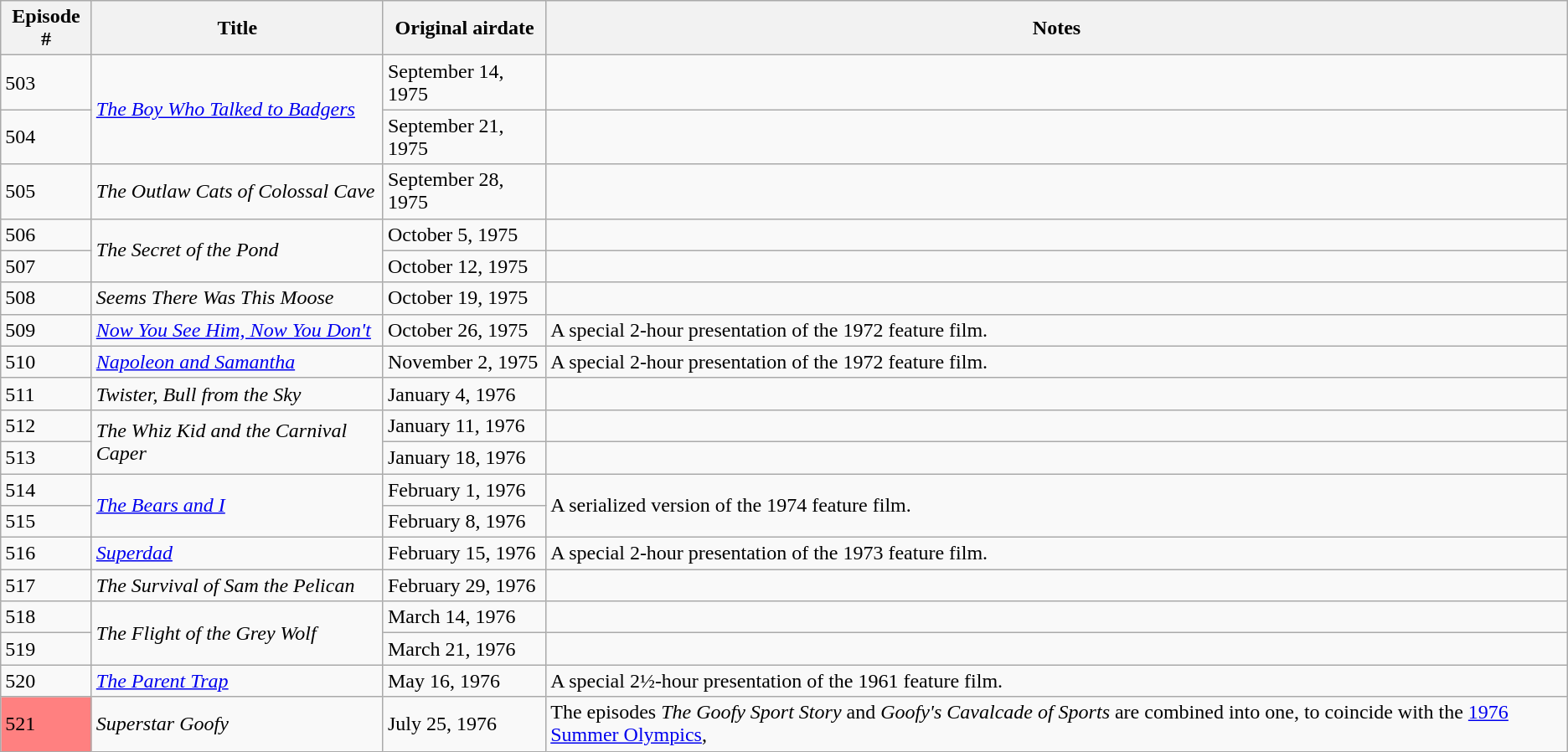<table class="wikitable sortable">
<tr>
<th>Episode #</th>
<th>Title</th>
<th>Original airdate</th>
<th>Notes</th>
</tr>
<tr>
<td>503</td>
<td rowspan="2"><em><a href='#'>The Boy Who Talked to Badgers</a></em></td>
<td>September 14, 1975</td>
<td></td>
</tr>
<tr>
<td>504</td>
<td>September 21, 1975</td>
<td></td>
</tr>
<tr>
<td>505</td>
<td><em>The Outlaw Cats of Colossal Cave</em></td>
<td>September 28, 1975</td>
<td></td>
</tr>
<tr>
<td>506</td>
<td rowspan="2"><em>The Secret of the Pond</em></td>
<td>October 5, 1975</td>
<td></td>
</tr>
<tr>
<td>507</td>
<td>October 12, 1975</td>
<td></td>
</tr>
<tr>
<td>508</td>
<td><em>Seems There Was This Moose</em></td>
<td>October 19, 1975</td>
<td></td>
</tr>
<tr>
<td>509</td>
<td><em><a href='#'>Now You See Him, Now You Don't</a></em></td>
<td>October 26, 1975</td>
<td>A special 2-hour presentation of the 1972 feature film.</td>
</tr>
<tr>
<td>510</td>
<td><em><a href='#'>Napoleon and Samantha</a></em></td>
<td>November 2, 1975</td>
<td>A special 2-hour presentation of the 1972 feature film.</td>
</tr>
<tr>
<td>511</td>
<td><em>Twister, Bull from the Sky</em></td>
<td>January 4, 1976</td>
<td></td>
</tr>
<tr>
<td>512</td>
<td rowspan="2"><em>The Whiz Kid and the Carnival Caper</em></td>
<td>January 11, 1976</td>
<td></td>
</tr>
<tr>
<td>513</td>
<td>January 18, 1976</td>
<td></td>
</tr>
<tr>
<td>514</td>
<td rowspan="2"><em><a href='#'>The Bears and I</a></em></td>
<td>February 1, 1976</td>
<td rowspan="2">A serialized version of the 1974 feature film.</td>
</tr>
<tr>
<td>515</td>
<td>February 8, 1976</td>
</tr>
<tr>
<td>516</td>
<td><em><a href='#'>Superdad</a></em></td>
<td>February 15, 1976</td>
<td>A special 2-hour presentation of the 1973 feature film.</td>
</tr>
<tr>
<td>517</td>
<td><em>The Survival of Sam the Pelican</em></td>
<td>February 29, 1976</td>
<td></td>
</tr>
<tr>
<td>518</td>
<td rowspan="2"><em>The Flight of the Grey Wolf</em></td>
<td>March 14, 1976</td>
<td></td>
</tr>
<tr>
<td>519</td>
<td>March 21, 1976</td>
<td></td>
</tr>
<tr>
<td>520</td>
<td><em><a href='#'>The Parent Trap</a></em></td>
<td>May 16, 1976</td>
<td>A special 2½-hour presentation of the 1961 feature film.</td>
</tr>
<tr>
<td style="background:#ff8080;">521</td>
<td><em>Superstar Goofy</em></td>
<td>July 25, 1976</td>
<td>The episodes <em>The Goofy Sport Story</em> and <em>Goofy's Cavalcade of Sports</em> are combined into one, to coincide with the <a href='#'>1976 Summer Olympics</a>,</td>
</tr>
</table>
